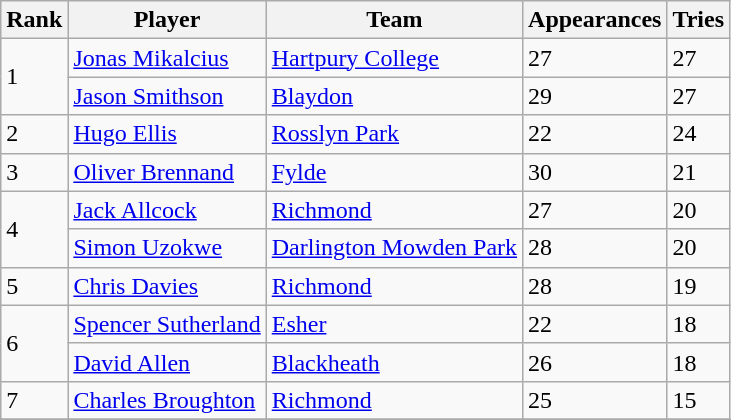<table class="wikitable">
<tr>
<th>Rank</th>
<th>Player</th>
<th>Team</th>
<th>Appearances</th>
<th>Tries</th>
</tr>
<tr>
<td rowspan=2>1</td>
<td> <a href='#'>Jonas Mikalcius</a></td>
<td><a href='#'>Hartpury College</a></td>
<td>27</td>
<td>27</td>
</tr>
<tr>
<td> <a href='#'>Jason Smithson</a></td>
<td><a href='#'>Blaydon</a></td>
<td>29</td>
<td>27</td>
</tr>
<tr>
<td>2</td>
<td> <a href='#'>Hugo Ellis</a></td>
<td><a href='#'>Rosslyn Park</a></td>
<td>22</td>
<td>24</td>
</tr>
<tr>
<td>3</td>
<td> <a href='#'>Oliver Brennand</a></td>
<td><a href='#'>Fylde</a></td>
<td>30</td>
<td>21</td>
</tr>
<tr>
<td rowspan=2>4</td>
<td> <a href='#'>Jack Allcock</a></td>
<td><a href='#'>Richmond</a></td>
<td>27</td>
<td>20</td>
</tr>
<tr>
<td> <a href='#'>Simon Uzokwe</a></td>
<td><a href='#'>Darlington Mowden Park</a></td>
<td>28</td>
<td>20</td>
</tr>
<tr>
<td>5</td>
<td> <a href='#'>Chris Davies</a></td>
<td><a href='#'>Richmond</a></td>
<td>28</td>
<td>19</td>
</tr>
<tr>
<td rowspan=2>6</td>
<td> <a href='#'>Spencer Sutherland</a></td>
<td><a href='#'>Esher</a></td>
<td>22</td>
<td>18</td>
</tr>
<tr>
<td> <a href='#'>David Allen</a></td>
<td><a href='#'>Blackheath</a></td>
<td>26</td>
<td>18</td>
</tr>
<tr>
<td>7</td>
<td> <a href='#'>Charles Broughton</a></td>
<td><a href='#'>Richmond</a></td>
<td>25</td>
<td>15</td>
</tr>
<tr>
</tr>
</table>
